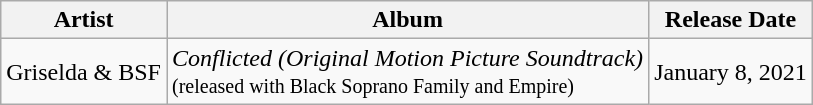<table class="wikitable">
<tr>
<th>Artist</th>
<th>Album</th>
<th>Release Date</th>
</tr>
<tr>
<td>Griselda & BSF</td>
<td><em>Conflicted (Original Motion Picture Soundtrack)</em><br><small>(released with Black Soprano Family and Empire)</small></td>
<td>January 8, 2021</td>
</tr>
</table>
